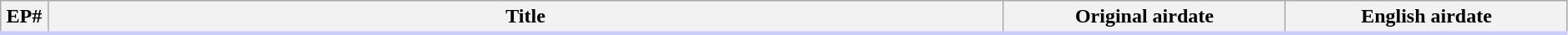<table class="wikitable" style="width:99%;">
<tr style = "border-bottom:3px solid #CCF">
<th style="width:3%;">EP#</th>
<th>Title</th>
<th style="width:18%;">Original airdate</th>
<th style="width:18%;">English airdate<br>











</th>
</tr>
</table>
